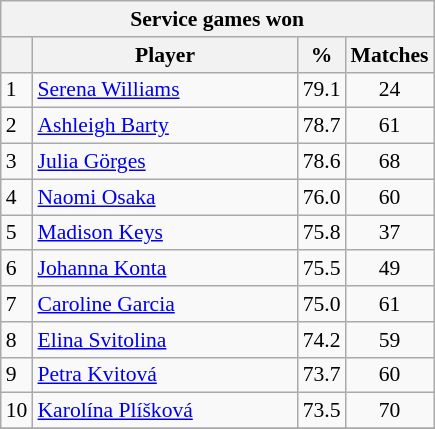<table class="wikitable sortable" style=font-size:90%>
<tr>
<th colspan=4>Service games won</th>
</tr>
<tr>
<th></th>
<th width=170>Player</th>
<th width=20>%</th>
<th>Matches</th>
</tr>
<tr>
<td>1</td>
<td> <a href='#'>Serena Williams</a></td>
<td align=center>79.1</td>
<td align=center>24</td>
</tr>
<tr>
<td>2</td>
<td> <a href='#'>Ashleigh Barty</a></td>
<td align=center>78.7</td>
<td align=center>61</td>
</tr>
<tr>
<td>3</td>
<td> <a href='#'>Julia Görges</a></td>
<td align=center>78.6</td>
<td align=center>68</td>
</tr>
<tr>
<td>4</td>
<td> <a href='#'>Naomi Osaka</a></td>
<td align=center>76.0</td>
<td align=center>60</td>
</tr>
<tr>
<td>5</td>
<td> <a href='#'>Madison Keys</a></td>
<td align=center>75.8</td>
<td align=center>37</td>
</tr>
<tr>
<td>6</td>
<td> <a href='#'>Johanna Konta</a></td>
<td align=center>75.5</td>
<td align=center>49</td>
</tr>
<tr>
<td>7</td>
<td> <a href='#'>Caroline Garcia</a></td>
<td align=center>75.0</td>
<td align=center>61</td>
</tr>
<tr>
<td>8</td>
<td> <a href='#'>Elina Svitolina</a></td>
<td align=center>74.2</td>
<td align=center>59</td>
</tr>
<tr>
<td>9</td>
<td> <a href='#'>Petra Kvitová</a></td>
<td align=center>73.7</td>
<td align=center>60</td>
</tr>
<tr>
<td>10</td>
<td> <a href='#'>Karolína Plíšková</a></td>
<td align=center>73.5</td>
<td align=center>70</td>
</tr>
<tr>
</tr>
</table>
